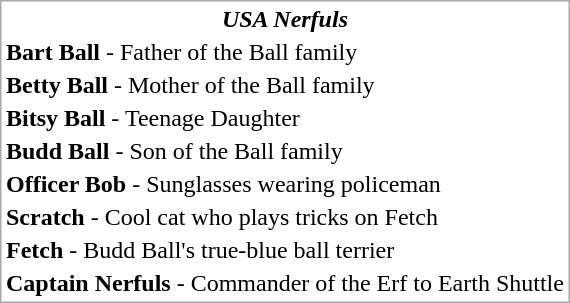<table style="border: 1px solid darkgray; text-align:left">
<tr>
<td align="center"><strong><em>USA Nerfuls</em></strong></td>
</tr>
<tr border = "0">
<td><strong>Bart Ball</strong> - Father of the Ball family</td>
</tr>
<tr border = "0">
<td><strong>Betty Ball</strong> - Mother of the Ball family</td>
</tr>
<tr border = "0">
<td><strong>Bitsy Ball</strong> - Teenage Daughter</td>
</tr>
<tr border = "0">
<td><strong>Budd Ball</strong> - Son of the Ball family</td>
</tr>
<tr border = "0">
<td><strong>Officer Bob</strong> - Sunglasses wearing policeman</td>
</tr>
<tr border = "0">
<td><strong>Scratch</strong> - Cool cat who plays tricks on Fetch</td>
</tr>
<tr border = "0">
<td><strong>Fetch</strong> - Budd Ball's true-blue ball terrier</td>
</tr>
<tr border = "0">
<td><strong>Captain Nerfuls</strong> - Commander of the Erf to Earth Shuttle</td>
</tr>
</table>
